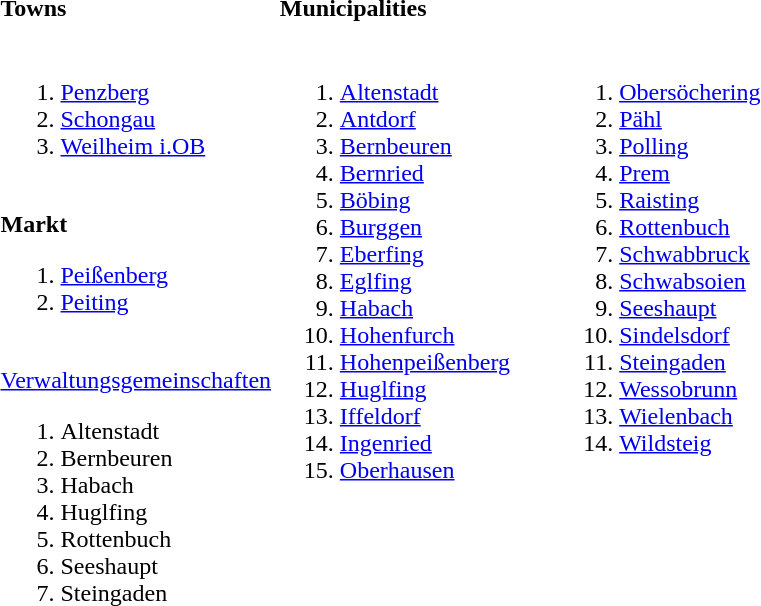<table>
<tr>
<th width=33% align=left>Towns</th>
<th width=33% align=left>Municipalities</th>
<th width=33% align=left></th>
</tr>
<tr valign=top>
<td><br><ol><li><a href='#'>Penzberg</a></li><li><a href='#'>Schongau</a></li><li><a href='#'>Weilheim i.OB</a></li></ol><br>
<strong>Markt</strong><ol><li><a href='#'>Peißenberg</a></li><li><a href='#'>Peiting</a></li></ol><br>
<a href='#'>Verwaltungsgemeinschaften</a><ol><li>Altenstadt</li><li>Bernbeuren</li><li>Habach</li><li>Huglfing</li><li>Rottenbuch</li><li>Seeshaupt</li><li>Steingaden</li></ol></td>
<td><br><ol><li><a href='#'>Altenstadt</a></li><li><a href='#'>Antdorf</a></li><li><a href='#'>Bernbeuren</a></li><li><a href='#'>Bernried</a></li><li><a href='#'>Böbing</a></li><li><a href='#'>Burggen</a></li><li><a href='#'>Eberfing</a></li><li><a href='#'>Eglfing</a></li><li><a href='#'>Habach</a></li><li><a href='#'>Hohenfurch</a></li><li><a href='#'>Hohenpeißenberg</a></li><li><a href='#'>Huglfing</a></li><li><a href='#'>Iffeldorf</a></li><li><a href='#'>Ingenried</a></li><li><a href='#'>Oberhausen</a></li></ol></td>
<td><ol><br><li> <a href='#'>Obersöchering</a>
<li> <a href='#'>Pähl</a>
<li> <a href='#'>Polling</a>
<li> <a href='#'>Prem</a>
<li> <a href='#'>Raisting</a>
<li> <a href='#'>Rottenbuch</a>
<li> <a href='#'>Schwabbruck</a>
<li> <a href='#'>Schwabsoien</a>
<li> <a href='#'>Seeshaupt</a>
<li> <a href='#'>Sindelsdorf</a>
<li> <a href='#'>Steingaden</a>
<li> <a href='#'>Wessobrunn</a>
<li> <a href='#'>Wielenbach</a>
<li> <a href='#'>Wildsteig</a>
</ol></td>
</tr>
</table>
